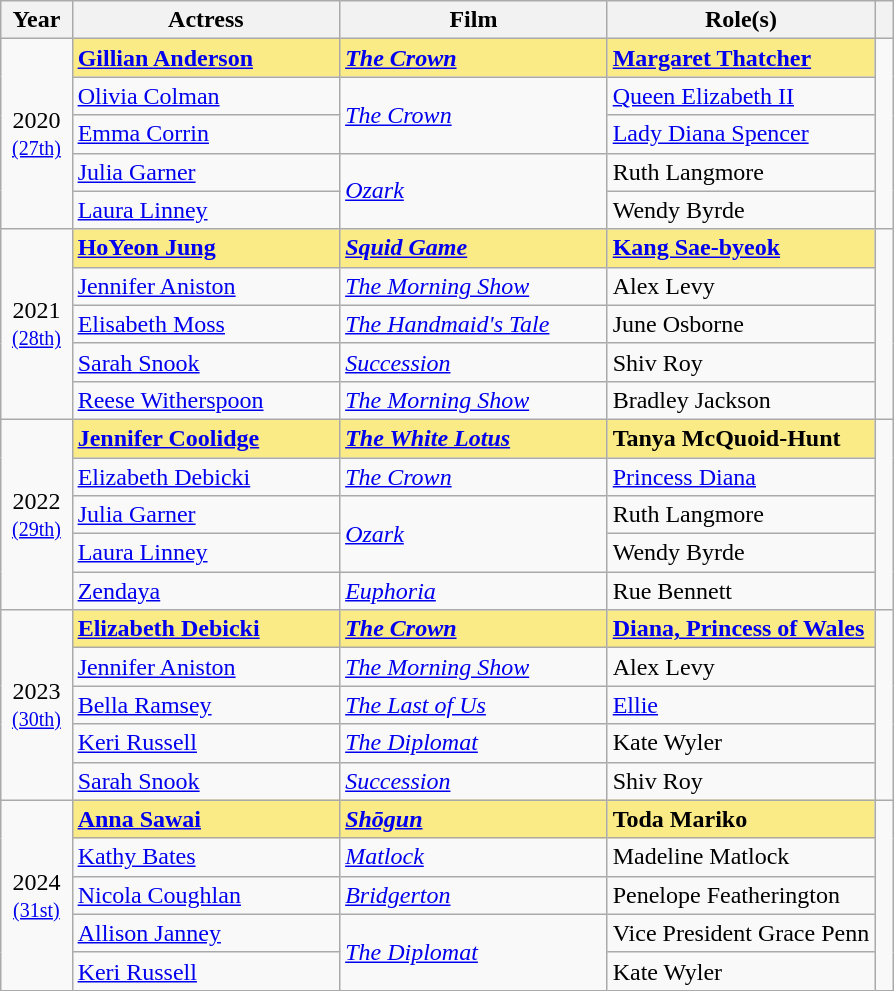<table class="wikitable sortable" style="text-align:left;">
<tr>
<th scope="col" style="width:8%;">Year</th>
<th scope="col" style="width:30%;">Actress</th>
<th scope="col" style="width:30%;">Film</th>
<th scope="col" style="width:30%;">Role(s)</th>
<th class=unsortable><strong></strong></th>
</tr>
<tr>
<td rowspan="5" align="center">2020<br><small><a href='#'>(27th)</a> </small></td>
<td style="background:#FAEB86;"><strong><a href='#'>Gillian Anderson</a></strong></td>
<td style="background:#FAEB86;"><strong><em><a href='#'>The Crown</a></em></strong></td>
<td style="background:#FAEB86;"><strong><a href='#'>Margaret Thatcher</a></strong></td>
<td rowspan=5></td>
</tr>
<tr>
<td><a href='#'>Olivia Colman</a></td>
<td rowspan="2"><em><a href='#'>The Crown</a></em></td>
<td><a href='#'>Queen Elizabeth II</a></td>
</tr>
<tr>
<td><a href='#'>Emma Corrin</a></td>
<td><a href='#'>Lady Diana Spencer</a></td>
</tr>
<tr>
<td><a href='#'>Julia Garner</a></td>
<td rowspan="2"><em><a href='#'>Ozark</a></em></td>
<td>Ruth Langmore</td>
</tr>
<tr>
<td><a href='#'>Laura Linney</a></td>
<td>Wendy Byrde</td>
</tr>
<tr>
<td rowspan="5" align="center">2021<br><small><a href='#'>(28th)</a> </small></td>
<td style="background:#FAEB86;"><strong><a href='#'>HoYeon Jung</a></strong></td>
<td style="background:#FAEB86;"><strong><em><a href='#'>Squid Game</a></em></strong></td>
<td style="background:#FAEB86;"><strong><a href='#'>Kang Sae-byeok</a></strong></td>
<td rowspan=5></td>
</tr>
<tr>
<td><a href='#'>Jennifer Aniston</a></td>
<td><em><a href='#'>The Morning Show</a></em></td>
<td>Alex Levy</td>
</tr>
<tr>
<td><a href='#'>Elisabeth Moss</a></td>
<td><em><a href='#'>The Handmaid's Tale</a></em></td>
<td>June Osborne</td>
</tr>
<tr>
<td><a href='#'>Sarah Snook</a></td>
<td><em><a href='#'>Succession</a></em></td>
<td>Shiv Roy</td>
</tr>
<tr>
<td><a href='#'>Reese Witherspoon</a></td>
<td><em><a href='#'>The Morning Show</a></em></td>
<td>Bradley Jackson</td>
</tr>
<tr>
<td rowspan="5" align="center">2022<br><small><a href='#'>(29th)</a> </small></td>
<td style="background:#FAEB86;"><strong><a href='#'>Jennifer Coolidge</a></strong></td>
<td style="background:#FAEB86;"><strong><em><a href='#'>The White Lotus</a></em></strong></td>
<td style="background:#FAEB86;"><strong>Tanya McQuoid-Hunt</strong></td>
<td rowspan=5></td>
</tr>
<tr>
<td><a href='#'>Elizabeth Debicki</a></td>
<td><em><a href='#'>The Crown</a></em></td>
<td><a href='#'>Princess Diana</a></td>
</tr>
<tr>
<td><a href='#'>Julia Garner</a></td>
<td rowspan="2"><em><a href='#'>Ozark</a></em></td>
<td>Ruth Langmore</td>
</tr>
<tr>
<td><a href='#'>Laura Linney</a></td>
<td>Wendy Byrde</td>
</tr>
<tr>
<td><a href='#'>Zendaya</a></td>
<td><em><a href='#'>Euphoria</a></em></td>
<td>Rue Bennett</td>
</tr>
<tr>
<td rowspan="5" align="center">2023<br><small><a href='#'>(30th)</a> </small></td>
<td style="background:#FAEB86;"><strong><a href='#'>Elizabeth Debicki</a></strong></td>
<td style="background:#FAEB86;"><strong><em><a href='#'>The Crown</a></em></strong></td>
<td style="background:#FAEB86;"><strong><a href='#'>Diana, Princess of Wales</a></strong></td>
<td rowspan=5></td>
</tr>
<tr>
<td><a href='#'>Jennifer Aniston</a></td>
<td><em><a href='#'>The Morning Show</a></em></td>
<td>Alex Levy</td>
</tr>
<tr>
<td><a href='#'>Bella Ramsey</a></td>
<td><em><a href='#'>The Last of Us</a></em></td>
<td><a href='#'>Ellie</a></td>
</tr>
<tr>
<td><a href='#'>Keri Russell</a></td>
<td><em><a href='#'>The Diplomat</a></em></td>
<td>Kate Wyler</td>
</tr>
<tr>
<td><a href='#'>Sarah Snook</a></td>
<td><em><a href='#'>Succession</a></em></td>
<td>Shiv Roy</td>
</tr>
<tr>
<td rowspan="5" align="center">2024<br><small><a href='#'>(31st)</a> </small></td>
<td style="background:#FAEB86;"><strong><a href='#'>Anna Sawai</a></strong></td>
<td style="background:#FAEB86;"><strong><em><a href='#'>Shōgun</a></em></strong></td>
<td style="background:#FAEB86;"><strong>Toda Mariko</strong></td>
<td rowspan=5></td>
</tr>
<tr>
<td><a href='#'>Kathy Bates</a></td>
<td><em><a href='#'>Matlock</a></em></td>
<td>Madeline Matlock</td>
</tr>
<tr>
<td><a href='#'>Nicola Coughlan</a></td>
<td><em><a href='#'>Bridgerton</a></em></td>
<td>Penelope Featherington</td>
</tr>
<tr>
<td><a href='#'>Allison Janney</a></td>
<td rowspan="2"><em><a href='#'>The Diplomat</a></em></td>
<td>Vice President Grace Penn</td>
</tr>
<tr>
<td><a href='#'>Keri Russell</a></td>
<td>Kate Wyler</td>
</tr>
</table>
